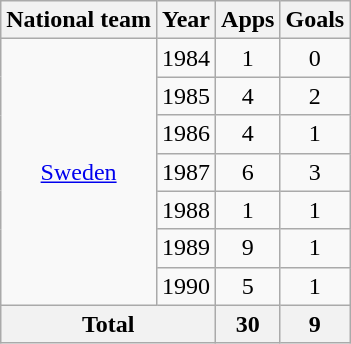<table class="wikitable" style="text-align:center">
<tr>
<th>National team</th>
<th>Year</th>
<th>Apps</th>
<th>Goals</th>
</tr>
<tr>
<td rowspan="7"><a href='#'>Sweden</a></td>
<td>1984</td>
<td>1</td>
<td>0</td>
</tr>
<tr>
<td>1985</td>
<td>4</td>
<td>2</td>
</tr>
<tr>
<td>1986</td>
<td>4</td>
<td>1</td>
</tr>
<tr>
<td>1987</td>
<td>6</td>
<td>3</td>
</tr>
<tr>
<td>1988</td>
<td>1</td>
<td>1</td>
</tr>
<tr>
<td>1989</td>
<td>9</td>
<td>1</td>
</tr>
<tr>
<td>1990</td>
<td>5</td>
<td>1</td>
</tr>
<tr>
<th colspan="2">Total</th>
<th>30</th>
<th>9</th>
</tr>
</table>
